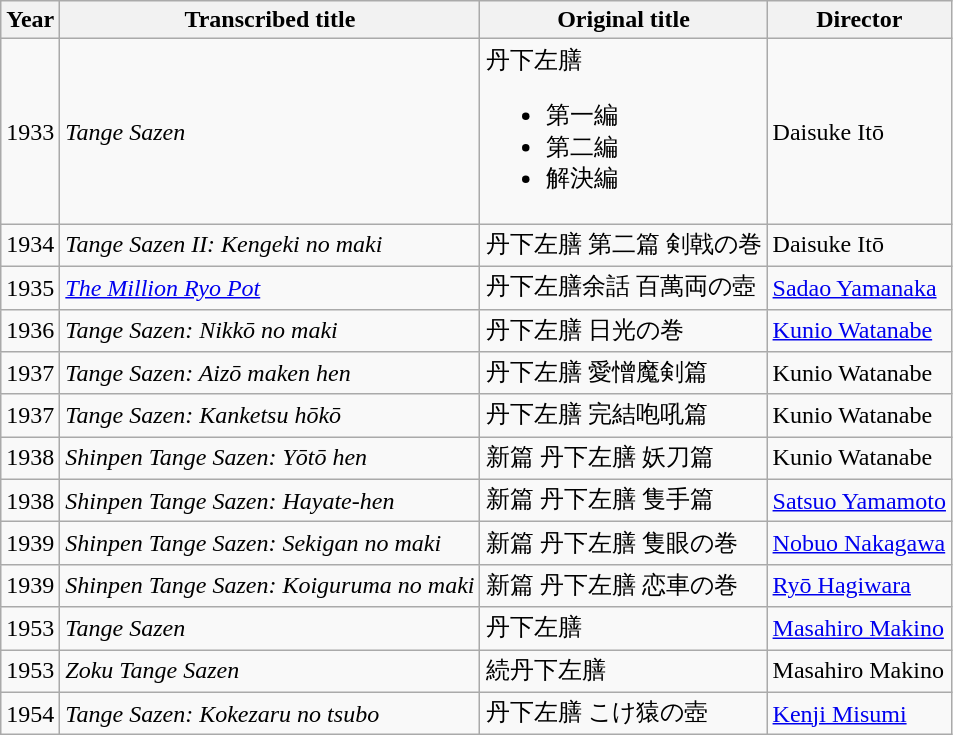<table class="wikitable">
<tr>
<th>Year</th>
<th>Transcribed title</th>
<th>Original title</th>
<th>Director</th>
</tr>
<tr>
<td>1933</td>
<td><em>Tange Sazen</em> </td>
<td>丹下左膳<br><ul><li>第一編</li><li>第二編</li><li>解決編</li></ul></td>
<td>Daisuke Itō</td>
</tr>
<tr>
<td>1934</td>
<td><em>Tange Sazen II: Kengeki no maki</em> </td>
<td>丹下左膳 第二篇 剣戟の巻</td>
<td>Daisuke Itō</td>
</tr>
<tr>
<td>1935</td>
<td><em><a href='#'>The Million Ryo Pot</a></em></td>
<td>丹下左膳余話 百萬両の壺</td>
<td><a href='#'>Sadao Yamanaka</a></td>
</tr>
<tr>
<td>1936</td>
<td><em>Tange Sazen: Nikkō no maki</em></td>
<td>丹下左膳 日光の巻</td>
<td><a href='#'>Kunio Watanabe</a></td>
</tr>
<tr>
<td>1937</td>
<td><em>Tange Sazen: Aizō maken hen</em></td>
<td>丹下左膳 愛憎魔剣篇</td>
<td>Kunio Watanabe</td>
</tr>
<tr>
<td>1937</td>
<td><em>Tange Sazen: Kanketsu hōkō</em></td>
<td>丹下左膳 完結咆吼篇</td>
<td>Kunio Watanabe</td>
</tr>
<tr>
<td>1938</td>
<td><em>Shinpen Tange Sazen: Yōtō hen</em></td>
<td>新篇 丹下左膳 妖刀篇</td>
<td>Kunio Watanabe</td>
</tr>
<tr>
<td>1938</td>
<td><em>Shinpen Tange Sazen: Hayate-hen</em></td>
<td>新篇 丹下左膳 隻手篇</td>
<td><a href='#'>Satsuo Yamamoto</a></td>
</tr>
<tr>
<td>1939</td>
<td><em>Shinpen Tange Sazen: Sekigan no maki</em></td>
<td>新篇 丹下左膳 隻眼の巻</td>
<td><a href='#'>Nobuo Nakagawa</a></td>
</tr>
<tr>
<td>1939</td>
<td><em>Shinpen Tange Sazen: Koiguruma no maki</em></td>
<td>新篇 丹下左膳 恋車の巻</td>
<td><a href='#'>Ryō Hagiwara</a></td>
</tr>
<tr>
<td>1953</td>
<td><em>Tange Sazen</em></td>
<td>丹下左膳</td>
<td><a href='#'>Masahiro Makino</a></td>
</tr>
<tr>
<td>1953</td>
<td><em>Zoku Tange Sazen</em></td>
<td>続丹下左膳</td>
<td>Masahiro Makino</td>
</tr>
<tr>
<td>1954</td>
<td><em>Tange Sazen: Kokezaru no tsubo</em></td>
<td>丹下左膳 こけ猿の壺</td>
<td><a href='#'>Kenji Misumi</a></td>
</tr>
</table>
